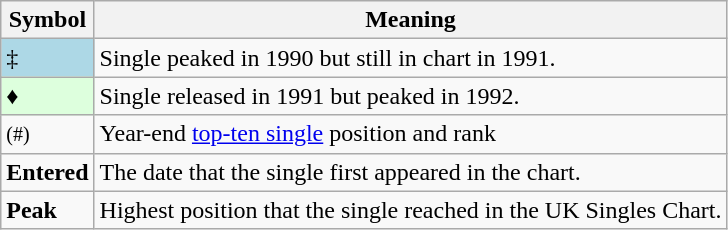<table Class="wikitable">
<tr>
<th>Symbol</th>
<th>Meaning</th>
</tr>
<tr>
<td bgcolor=lightblue>‡</td>
<td>Single peaked in 1990 but still in chart in 1991.</td>
</tr>
<tr>
<td bgcolor=#DDFFDD>♦</td>
<td>Single released in 1991 but peaked in 1992.</td>
</tr>
<tr>
<td><small>(#)</small></td>
<td>Year-end <a href='#'>top-ten single</a> position and rank</td>
</tr>
<tr>
<td><strong>Entered</strong></td>
<td>The date that the single first appeared in the chart.</td>
</tr>
<tr>
<td><strong>Peak</strong></td>
<td>Highest position that the single reached in the UK Singles Chart.</td>
</tr>
</table>
